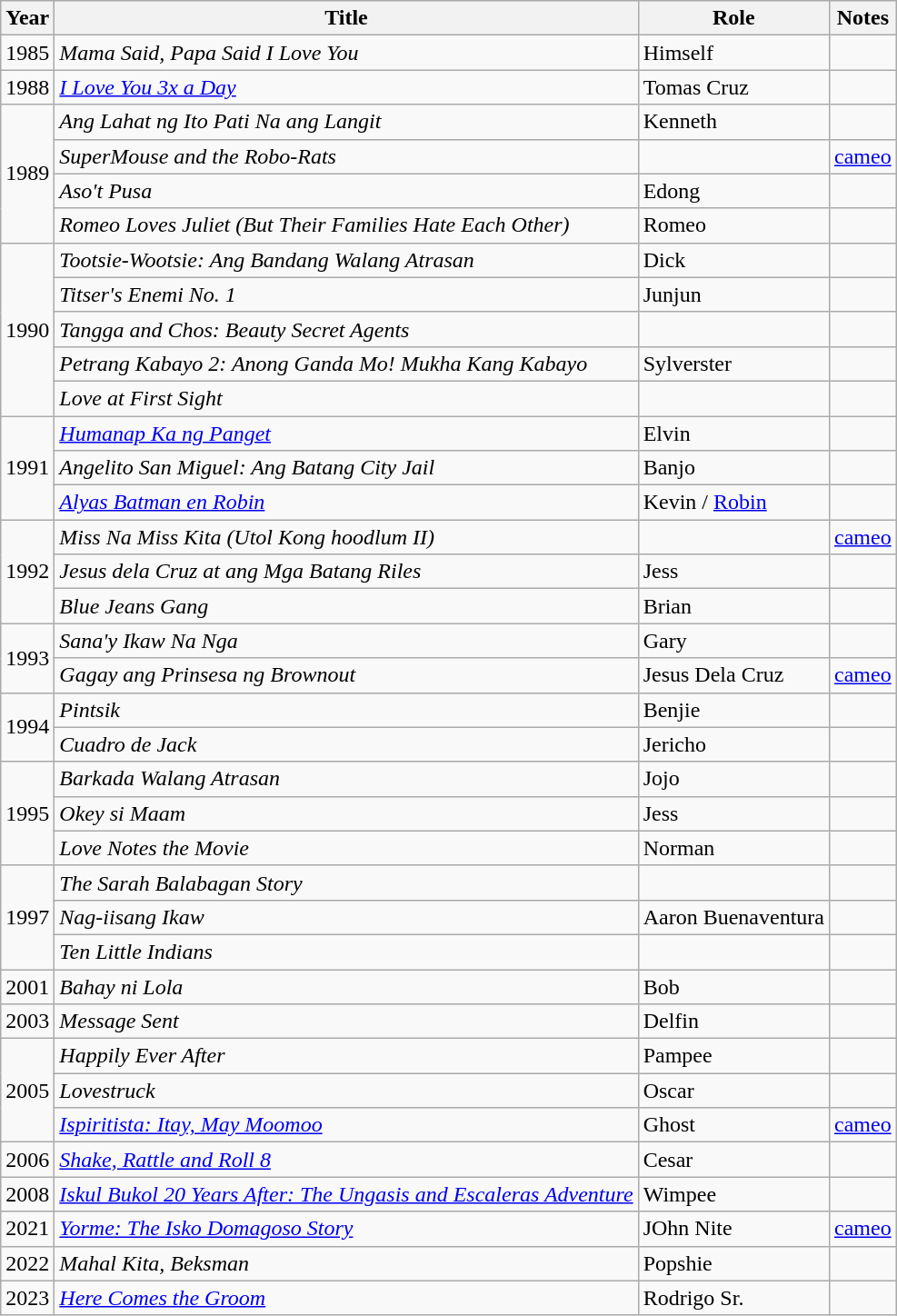<table class="wikitable">
<tr>
<th>Year</th>
<th>Title</th>
<th>Role</th>
<th>Notes</th>
</tr>
<tr>
<td>1985</td>
<td><em>Mama Said, Papa Said I Love You</em></td>
<td>Himself</td>
<td></td>
</tr>
<tr>
<td>1988</td>
<td><em><a href='#'>I Love You 3x a Day</a></em></td>
<td>Tomas Cruz</td>
<td></td>
</tr>
<tr>
<td rowspan="4">1989</td>
<td><em>Ang Lahat ng Ito Pati Na ang Langit</em></td>
<td>Kenneth</td>
<td></td>
</tr>
<tr>
<td><em>SuperMouse and the Robo-Rats</em></td>
<td></td>
<td><a href='#'>cameo</a></td>
</tr>
<tr>
<td><em>Aso't Pusa</em></td>
<td>Edong</td>
<td></td>
</tr>
<tr>
<td><em>Romeo Loves Juliet (But Their Families Hate Each Other)</em></td>
<td>Romeo</td>
<td></td>
</tr>
<tr>
<td rowspan=5>1990</td>
<td><em>Tootsie-Wootsie: Ang Bandang Walang Atrasan</em></td>
<td>Dick</td>
<td></td>
</tr>
<tr>
<td><em>Titser's Enemi No. 1</em></td>
<td>Junjun</td>
<td></td>
</tr>
<tr>
<td><em>Tangga and Chos: Beauty Secret Agents</em></td>
<td></td>
<td></td>
</tr>
<tr>
<td><em>Petrang Kabayo 2: Anong Ganda Mo! Mukha Kang Kabayo</em></td>
<td>Sylverster</td>
<td></td>
</tr>
<tr>
<td><em>Love at First Sight</em></td>
<td></td>
<td></td>
</tr>
<tr>
<td rowspan="3">1991</td>
<td><em><a href='#'>Humanap Ka ng Panget</a></em></td>
<td>Elvin</td>
<td></td>
</tr>
<tr>
<td><em>Angelito San Miguel: Ang Batang City Jail</em></td>
<td>Banjo</td>
<td></td>
</tr>
<tr>
<td><em><a href='#'>Alyas Batman en Robin</a></em></td>
<td>Kevin / <a href='#'>Robin</a></td>
<td></td>
</tr>
<tr>
<td rowspan="3">1992</td>
<td><em>Miss Na Miss Kita (Utol Kong hoodlum II)</em></td>
<td></td>
<td><a href='#'>cameo</a></td>
</tr>
<tr>
<td><em>Jesus dela Cruz at ang Mga Batang Riles</em></td>
<td>Jess</td>
<td></td>
</tr>
<tr>
<td><em>Blue Jeans Gang</em></td>
<td>Brian</td>
<td></td>
</tr>
<tr>
<td rowspan="2">1993</td>
<td><em>Sana'y Ikaw Na Nga</em></td>
<td>Gary</td>
<td></td>
</tr>
<tr>
<td><em>Gagay ang Prinsesa ng Brownout</em></td>
<td>Jesus Dela Cruz</td>
<td><a href='#'>cameo</a></td>
</tr>
<tr>
<td rowspan="2">1994</td>
<td><em>Pintsik</em></td>
<td>Benjie</td>
<td></td>
</tr>
<tr>
<td><em>Cuadro de Jack</em></td>
<td>Jericho</td>
<td></td>
</tr>
<tr>
<td rowspan="3">1995</td>
<td><em>Barkada Walang Atrasan</em></td>
<td>Jojo</td>
<td></td>
</tr>
<tr>
<td><em>Okey si Maam</em></td>
<td>Jess</td>
<td></td>
</tr>
<tr>
<td><em>Love Notes the Movie</em></td>
<td>Norman</td>
<td></td>
</tr>
<tr>
<td rowspan="3">1997</td>
<td><em>The Sarah Balabagan Story</em></td>
<td></td>
<td></td>
</tr>
<tr>
<td><em>Nag-iisang Ikaw</em></td>
<td>Aaron Buenaventura</td>
<td></td>
</tr>
<tr>
<td><em>Ten Little Indians</em></td>
<td></td>
<td></td>
</tr>
<tr>
<td>2001</td>
<td><em>Bahay ni Lola</em></td>
<td>Bob</td>
<td></td>
</tr>
<tr>
<td>2003</td>
<td><em>Message Sent</em></td>
<td>Delfin</td>
<td></td>
</tr>
<tr>
<td rowspan="3">2005</td>
<td><em>Happily Ever After</em></td>
<td>Pampee</td>
<td></td>
</tr>
<tr>
<td><em>Lovestruck</em></td>
<td>Oscar</td>
<td></td>
</tr>
<tr>
<td><em><a href='#'>Ispiritista: Itay, May Moomoo</a></em></td>
<td>Ghost</td>
<td><a href='#'>cameo</a></td>
</tr>
<tr>
<td>2006</td>
<td><em><a href='#'>Shake, Rattle and Roll 8</a></em></td>
<td>Cesar</td>
<td></td>
</tr>
<tr>
<td>2008</td>
<td><em><a href='#'>Iskul Bukol 20 Years After: The Ungasis and Escaleras Adventure</a></em></td>
<td>Wimpee</td>
<td></td>
</tr>
<tr>
<td>2021</td>
<td><em><a href='#'>Yorme: The Isko Domagoso Story</a></em></td>
<td>JOhn Nite</td>
<td><a href='#'>cameo</a></td>
</tr>
<tr>
<td>2022</td>
<td><em>Mahal Kita, Beksman</em></td>
<td>Popshie</td>
<td></td>
</tr>
<tr>
<td>2023</td>
<td><em><a href='#'>Here Comes the Groom</a></em></td>
<td>Rodrigo Sr.</td>
<td></td>
</tr>
</table>
